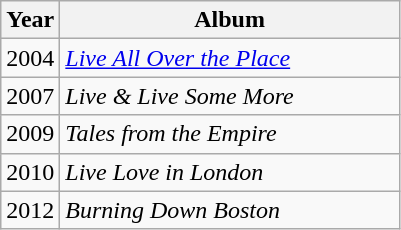<table class="wikitable" style="text-align:center;">
<tr>
<th>Year</th>
<th style="width:219px;">Album</th>
</tr>
<tr>
<td>2004</td>
<td style="text-align:left;"><em><a href='#'>Live All Over the Place</a></em></td>
</tr>
<tr>
<td>2007</td>
<td style="text-align:left;"><em>Live & Live Some More</em></td>
</tr>
<tr>
<td>2009</td>
<td style="text-align:left;"><em>Tales from the Empire</em></td>
</tr>
<tr>
<td>2010</td>
<td style="text-align:left;"><em>Live Love in London</em></td>
</tr>
<tr>
<td>2012</td>
<td style="text-align:left;"><em>Burning Down Boston</em></td>
</tr>
</table>
